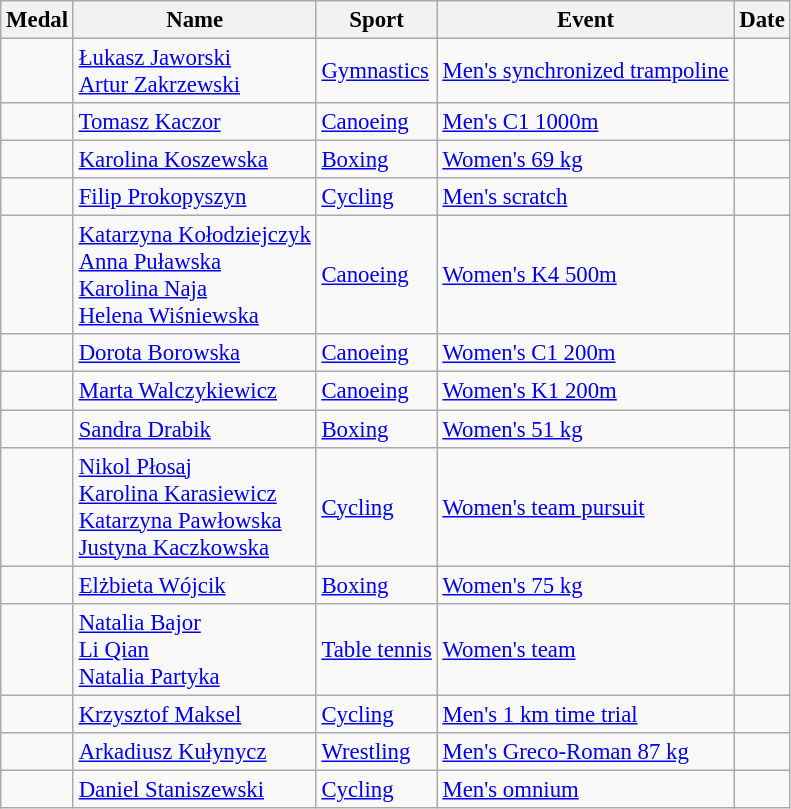<table class="wikitable sortable" style="font-size: 95%;">
<tr>
<th>Medal</th>
<th>Name</th>
<th>Sport</th>
<th>Event</th>
<th>Date</th>
</tr>
<tr>
<td></td>
<td><a href='#'>Łukasz Jaworski</a><br><a href='#'>Artur Zakrzewski</a></td>
<td><a href='#'>Gymnastics</a></td>
<td><a href='#'>Men's synchronized trampoline</a></td>
<td></td>
</tr>
<tr>
<td></td>
<td><a href='#'>Tomasz Kaczor</a></td>
<td><a href='#'>Canoeing</a></td>
<td><a href='#'>Men's C1 1000m</a></td>
<td></td>
</tr>
<tr>
<td></td>
<td><a href='#'>Karolina Koszewska</a></td>
<td><a href='#'>Boxing</a></td>
<td><a href='#'>Women's 69 kg</a></td>
<td></td>
</tr>
<tr>
<td></td>
<td><a href='#'>Filip Prokopyszyn</a></td>
<td><a href='#'>Cycling</a></td>
<td><a href='#'>Men's scratch</a></td>
<td></td>
</tr>
<tr>
<td></td>
<td><a href='#'>Katarzyna Kołodziejczyk</a><br><a href='#'>Anna Puławska</a><br><a href='#'>Karolina Naja</a><br><a href='#'>Helena Wiśniewska</a></td>
<td><a href='#'>Canoeing</a></td>
<td><a href='#'>Women's K4 500m</a></td>
<td></td>
</tr>
<tr>
<td></td>
<td><a href='#'>Dorota Borowska</a></td>
<td><a href='#'>Canoeing</a></td>
<td><a href='#'>Women's C1 200m</a></td>
<td></td>
</tr>
<tr>
<td></td>
<td><a href='#'>Marta Walczykiewicz</a></td>
<td><a href='#'>Canoeing</a></td>
<td><a href='#'>Women's K1 200m</a></td>
<td></td>
</tr>
<tr>
<td></td>
<td><a href='#'>Sandra Drabik</a></td>
<td><a href='#'>Boxing</a></td>
<td><a href='#'>Women's 51 kg</a></td>
<td></td>
</tr>
<tr>
<td></td>
<td><a href='#'>Nikol Płosaj</a><br><a href='#'>Karolina Karasiewicz</a><br><a href='#'>Katarzyna Pawłowska</a><br><a href='#'>Justyna Kaczkowska</a></td>
<td><a href='#'>Cycling</a></td>
<td><a href='#'>Women's team pursuit</a></td>
<td></td>
</tr>
<tr>
<td></td>
<td><a href='#'>Elżbieta Wójcik</a></td>
<td><a href='#'>Boxing</a></td>
<td><a href='#'>Women's 75 kg</a></td>
<td></td>
</tr>
<tr>
<td></td>
<td><a href='#'>Natalia Bajor</a><br><a href='#'>Li Qian</a><br><a href='#'>Natalia Partyka</a></td>
<td><a href='#'>Table tennis</a></td>
<td><a href='#'>Women's team</a></td>
<td></td>
</tr>
<tr>
<td></td>
<td><a href='#'>Krzysztof Maksel</a></td>
<td><a href='#'>Cycling</a></td>
<td><a href='#'>Men's 1 km time trial</a></td>
<td></td>
</tr>
<tr>
<td></td>
<td><a href='#'>Arkadiusz Kułynycz</a></td>
<td><a href='#'>Wrestling</a></td>
<td><a href='#'>Men's Greco-Roman 87 kg</a></td>
<td></td>
</tr>
<tr>
<td></td>
<td><a href='#'>Daniel Staniszewski</a></td>
<td><a href='#'>Cycling</a></td>
<td><a href='#'>Men's omnium</a></td>
<td></td>
</tr>
</table>
